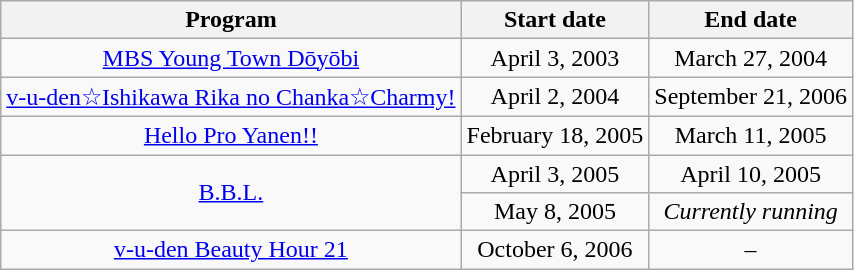<table class="wikitable" style="text-align:center">
<tr>
<th>Program</th>
<th>Start date</th>
<th>End date</th>
</tr>
<tr>
<td><a href='#'>MBS Young Town Dōyōbi</a></td>
<td>April 3, 2003</td>
<td>March 27, 2004</td>
</tr>
<tr>
<td><a href='#'>v-u-den☆Ishikawa Rika no Chanka☆Charmy!</a></td>
<td>April 2, 2004</td>
<td align="right">September 21, 2006</td>
</tr>
<tr>
<td><a href='#'>Hello Pro Yanen!!</a></td>
<td>February 18, 2005</td>
<td>March 11, 2005</td>
</tr>
<tr>
<td rowspan="2"><a href='#'>B.B.L.</a></td>
<td>April 3, 2005</td>
<td>April 10, 2005</td>
</tr>
<tr>
<td>May 8, 2005</td>
<td><em>Currently running</em></td>
</tr>
<tr>
<td><a href='#'>v-u-den Beauty Hour 21</a></td>
<td>October 6, 2006</td>
<td>–</td>
</tr>
</table>
